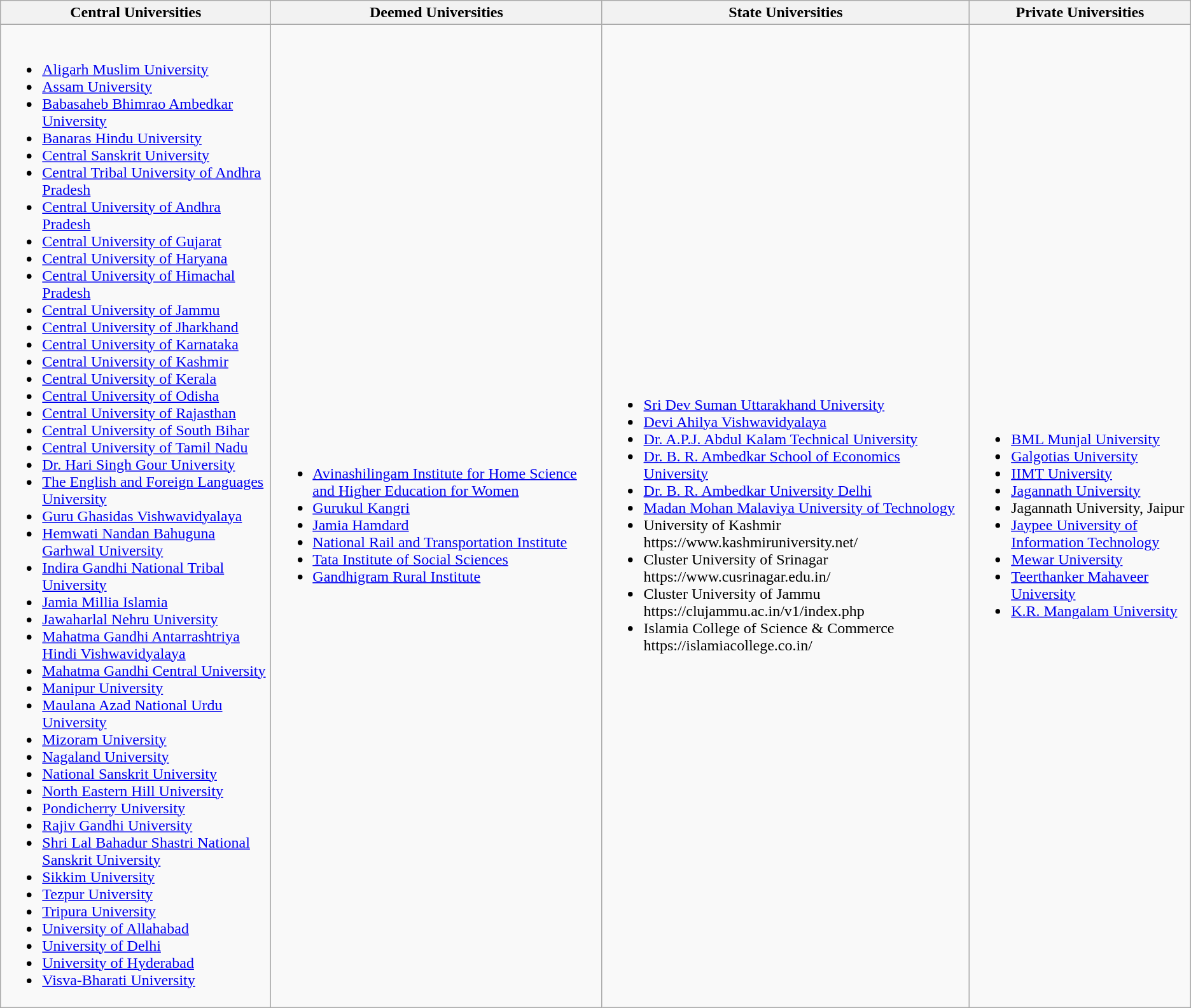<table class="wikitable">
<tr>
<th>Central Universities</th>
<th>Deemed Universities</th>
<th>State Universities</th>
<th>Private Universities</th>
</tr>
<tr>
<td><br><ul><li><a href='#'>Aligarh Muslim University</a></li><li><a href='#'>Assam University</a></li><li><a href='#'>Babasaheb Bhimrao Ambedkar University</a></li><li><a href='#'>Banaras Hindu University</a></li><li><a href='#'>Central Sanskrit University</a></li><li><a href='#'>Central Tribal University of Andhra Pradesh</a></li><li><a href='#'>Central University of Andhra Pradesh</a></li><li><a href='#'>Central University of Gujarat</a></li><li><a href='#'>Central University of Haryana</a></li><li><a href='#'>Central University of Himachal Pradesh</a></li><li><a href='#'>Central University of Jammu</a></li><li><a href='#'>Central University of Jharkhand</a></li><li><a href='#'>Central University of Karnataka</a></li><li><a href='#'>Central University of Kashmir</a></li><li><a href='#'>Central University of Kerala</a></li><li><a href='#'>Central University of Odisha</a></li><li><a href='#'>Central University of Rajasthan</a></li><li><a href='#'>Central University of South Bihar</a></li><li><a href='#'>Central University of Tamil Nadu</a></li><li><a href='#'>Dr. Hari Singh Gour University</a></li><li><a href='#'>The English and Foreign Languages University</a></li><li><a href='#'>Guru Ghasidas Vishwavidyalaya</a></li><li><a href='#'>Hemwati Nandan Bahuguna Garhwal University</a></li><li><a href='#'>Indira Gandhi National Tribal University</a></li><li><a href='#'>Jamia Millia Islamia</a></li><li><a href='#'>Jawaharlal Nehru University</a></li><li><a href='#'>Mahatma Gandhi Antarrashtriya Hindi Vishwavidyalaya</a></li><li><a href='#'>Mahatma Gandhi Central University</a></li><li><a href='#'>Manipur University</a></li><li><a href='#'>Maulana Azad National Urdu University</a></li><li><a href='#'>Mizoram University</a></li><li><a href='#'>Nagaland University</a></li><li><a href='#'>National Sanskrit University</a></li><li><a href='#'>North Eastern Hill University</a></li><li><a href='#'>Pondicherry University</a></li><li><a href='#'>Rajiv Gandhi University</a></li><li><a href='#'>Shri Lal Bahadur Shastri National Sanskrit University</a></li><li><a href='#'>Sikkim University</a></li><li><a href='#'>Tezpur University</a></li><li><a href='#'>Tripura University</a></li><li><a href='#'>University of Allahabad</a></li><li><a href='#'>University of Delhi</a></li><li><a href='#'>University of Hyderabad</a></li><li><a href='#'>Visva-Bharati University</a></li></ul></td>
<td><br><ul><li><a href='#'>Avinashilingam Institute for Home Science and Higher Education for Women</a></li><li><a href='#'>Gurukul Kangri</a></li><li><a href='#'>Jamia Hamdard</a></li><li><a href='#'>National Rail and Transportation Institute</a></li><li><a href='#'>Tata Institute of Social Sciences</a></li><li><a href='#'>Gandhigram Rural Institute</a></li></ul></td>
<td><br><ul><li><a href='#'>Sri Dev Suman Uttarakhand University</a></li><li><a href='#'>Devi Ahilya Vishwavidyalaya</a></li><li><a href='#'>Dr. A.P.J. Abdul Kalam Technical University</a></li><li><a href='#'>Dr. B. R. Ambedkar School of Economics University</a></li><li><a href='#'>Dr. B. R. Ambedkar University Delhi</a></li><li><a href='#'>Madan Mohan Malaviya University of Technology</a></li><li>University of Kashmir https://www.kashmiruniversity.net/</li><li>Cluster University of Srinagar https://www.cusrinagar.edu.in/</li><li>Cluster University of Jammu https://clujammu.ac.in/v1/index.php</li><li>Islamia College of Science & Commerce https://islamiacollege.co.in/</li></ul></td>
<td><br><ul><li><a href='#'>BML Munjal University</a></li><li><a href='#'>Galgotias University</a></li><li><a href='#'>IIMT University</a></li><li><a href='#'>Jagannath University</a></li><li>Jagannath University, Jaipur</li><li><a href='#'>Jaypee University of Information Technology</a></li><li><a href='#'>Mewar University</a></li><li><a href='#'>Teerthanker Mahaveer University</a></li><li><a href='#'>K.R. Mangalam University</a></li></ul></td>
</tr>
</table>
